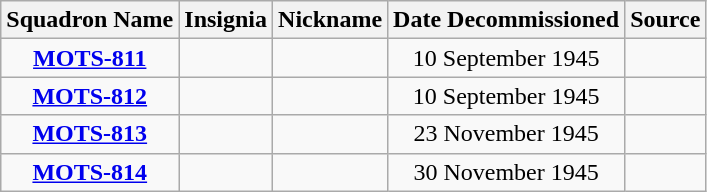<table class="wikitable" style="text-align:center;">
<tr>
<th>Squadron Name</th>
<th>Insignia</th>
<th>Nickname</th>
<th>Date Decommissioned</th>
<th><strong>Source</strong></th>
</tr>
<tr>
<td><strong><a href='#'>MOTS-811</a></strong></td>
<td></td>
<td></td>
<td>10 September 1945</td>
<td></td>
</tr>
<tr>
<td><strong><a href='#'>MOTS-812</a></strong></td>
<td></td>
<td></td>
<td>10 September 1945</td>
<td></td>
</tr>
<tr>
<td><strong><a href='#'>MOTS-813</a></strong></td>
<td><strong></strong></td>
<td></td>
<td>23 November 1945</td>
<td></td>
</tr>
<tr>
<td><strong><a href='#'>MOTS-814</a></strong></td>
<td><strong></strong></td>
<td></td>
<td>30 November 1945</td>
<td></td>
</tr>
</table>
